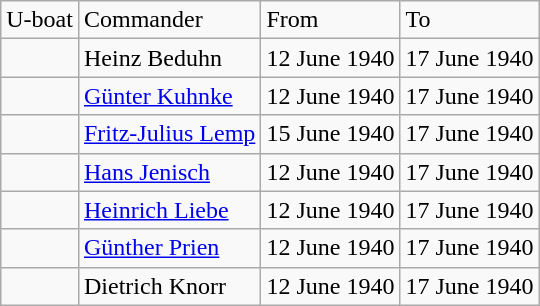<table class="wikitable">
<tr>
<td>U-boat</td>
<td>Commander</td>
<td>From</td>
<td>To</td>
</tr>
<tr>
<td align="center"></td>
<td align="left">Heinz Beduhn</td>
<td align="right">12 June 1940</td>
<td align="right">17 June 1940</td>
</tr>
<tr>
<td align="center"></td>
<td align="left"><a href='#'>Günter Kuhnke</a></td>
<td align="right">12 June 1940</td>
<td align="right">17 June 1940</td>
</tr>
<tr>
<td align="center"></td>
<td align="left"><a href='#'>Fritz-Julius Lemp</a></td>
<td align="right">15 June 1940</td>
<td align="right">17 June 1940</td>
</tr>
<tr>
<td align="center"></td>
<td align="left"><a href='#'>Hans Jenisch</a></td>
<td align="right">12 June 1940</td>
<td align="right">17 June 1940</td>
</tr>
<tr>
<td align="center"></td>
<td align="left"><a href='#'>Heinrich Liebe</a></td>
<td align="right">12 June 1940</td>
<td align="right">17 June 1940</td>
</tr>
<tr>
<td align="center"></td>
<td align="left"><a href='#'>Günther Prien</a></td>
<td align="right">12 June 1940</td>
<td align="right">17 June 1940</td>
</tr>
<tr>
<td align="center"></td>
<td align="left">Dietrich Knorr</td>
<td align="right">12 June 1940</td>
<td align="right">17 June 1940</td>
</tr>
</table>
